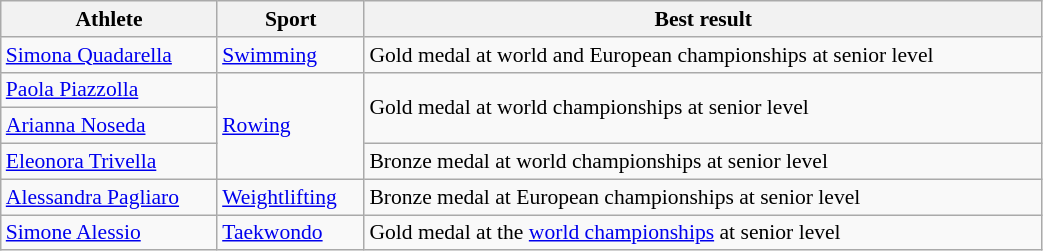<table class="wikitable" width=55% style="font-size:90%; text-align:left;">
<tr>
<th>Athlete</th>
<th>Sport</th>
<th>Best result</th>
</tr>
<tr>
<td><a href='#'>Simona Quadarella</a></td>
<td><a href='#'>Swimming</a></td>
<td>Gold medal at world and European championships at senior level</td>
</tr>
<tr>
<td><a href='#'>Paola Piazzolla</a></td>
<td rowspan=3><a href='#'>Rowing</a></td>
<td rowspan=2>Gold medal at world championships at senior level</td>
</tr>
<tr>
<td><a href='#'>Arianna Noseda</a></td>
</tr>
<tr>
<td><a href='#'>Eleonora Trivella</a></td>
<td>Bronze medal at world championships at senior level</td>
</tr>
<tr>
<td><a href='#'>Alessandra Pagliaro</a></td>
<td><a href='#'>Weightlifting</a></td>
<td>Bronze medal at European championships at senior level</td>
</tr>
<tr>
<td><a href='#'>Simone Alessio</a></td>
<td><a href='#'>Taekwondo</a></td>
<td>Gold medal at the <a href='#'>world championships</a> at senior level</td>
</tr>
</table>
